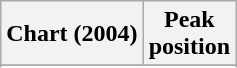<table class="wikitable plainrowheaders sortable">
<tr>
<th scope="col">Chart (2004)</th>
<th scope="col">Peak<br>position</th>
</tr>
<tr>
</tr>
<tr>
</tr>
</table>
